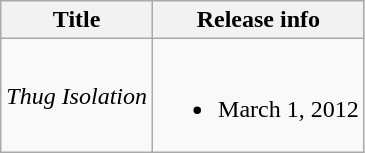<table class="wikitable">
<tr>
<th>Title</th>
<th>Release info</th>
</tr>
<tr>
<td><em>Thug Isolation</em></td>
<td><br><ul><li>March 1, 2012</li></ul></td>
</tr>
</table>
